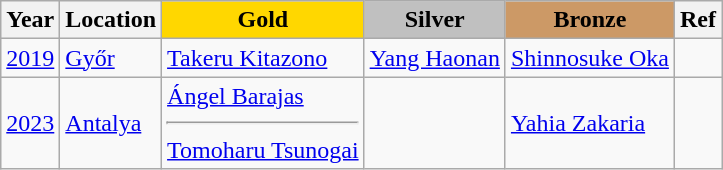<table class="wikitable">
<tr>
<th>Year</th>
<th>Location</th>
<th style="background-color:gold;">Gold</th>
<th style="background-color:silver;">Silver</th>
<th style="background-color:#cc9966;">Bronze</th>
<th>Ref</th>
</tr>
<tr>
<td><a href='#'>2019</a></td>
<td> <a href='#'>Győr</a></td>
<td> <a href='#'>Takeru Kitazono</a></td>
<td> <a href='#'>Yang Haonan</a></td>
<td> <a href='#'>Shinnosuke Oka</a></td>
<td></td>
</tr>
<tr>
<td><a href='#'>2023</a></td>
<td> <a href='#'>Antalya</a></td>
<td> <a href='#'>Ángel Barajas</a><hr> <a href='#'>Tomoharu Tsunogai</a></td>
<td></td>
<td> <a href='#'>Yahia Zakaria</a></td>
<td></td>
</tr>
</table>
